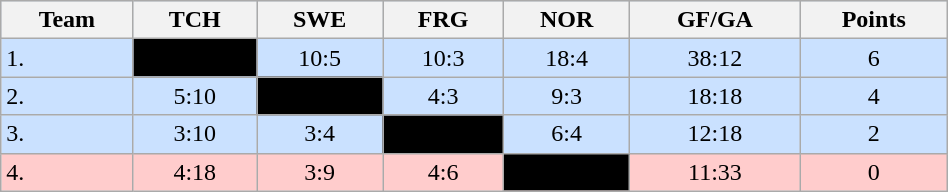<table class="wikitable" bgcolor="#EFEFFF" width="50%">
<tr bgcolor="#BCD2EE">
<th>Team</th>
<th>TCH</th>
<th>SWE</th>
<th>FRG</th>
<th>NOR</th>
<th>GF/GA</th>
<th>Points</th>
</tr>
<tr bgcolor="#CAE1FF" align="center">
<td align="left">1. </td>
<td style="background:#000000;"></td>
<td>10:5</td>
<td>10:3</td>
<td>18:4</td>
<td>38:12</td>
<td>6</td>
</tr>
<tr bgcolor="#CAE1FF" align="center">
<td align="left">2. </td>
<td>5:10</td>
<td style="background:#000000;"></td>
<td>4:3</td>
<td>9:3</td>
<td>18:18</td>
<td>4</td>
</tr>
<tr bgcolor="#CAE1FF" align="center">
<td align="left">3. </td>
<td>3:10</td>
<td>3:4</td>
<td style="background:#000000;"></td>
<td>6:4</td>
<td>12:18</td>
<td>2</td>
</tr>
<tr bgcolor="#ffcccc" align="center">
<td align="left">4. </td>
<td>4:18</td>
<td>3:9</td>
<td>4:6</td>
<td style="background:#000000;"></td>
<td>11:33</td>
<td>0</td>
</tr>
</table>
